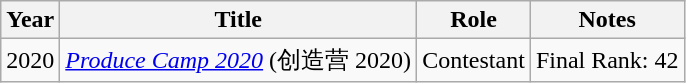<table class="wikitable">
<tr>
<th>Year</th>
<th>Title</th>
<th>Role</th>
<th>Notes</th>
</tr>
<tr>
<td>2020</td>
<td><em><a href='#'>Produce Camp 2020</a></em> (创造营 2020)</td>
<td>Contestant</td>
<td>Final Rank: 42</td>
</tr>
</table>
